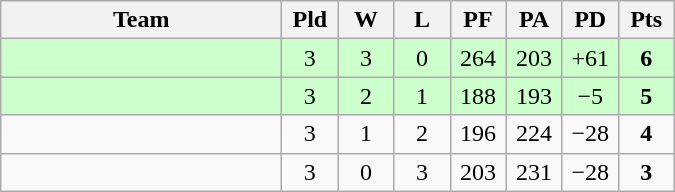<table class=wikitable style="text-align:center">
<tr>
<th width=180>Team</th>
<th width=30>Pld</th>
<th width=30>W</th>
<th width=30>L</th>
<th width=30>PF</th>
<th width=30>PA</th>
<th width=30>PD</th>
<th width=30>Pts</th>
</tr>
<tr align=center bgcolor="#ccffcc">
<td align=left></td>
<td>3</td>
<td>3</td>
<td>0</td>
<td>264</td>
<td>203</td>
<td>+61</td>
<td><strong>6</strong></td>
</tr>
<tr align=center bgcolor="#ccffcc">
<td align=left></td>
<td>3</td>
<td>2</td>
<td>1</td>
<td>188</td>
<td>193</td>
<td>−5</td>
<td><strong>5</strong></td>
</tr>
<tr align=center>
<td align=left></td>
<td>3</td>
<td>1</td>
<td>2</td>
<td>196</td>
<td>224</td>
<td>−28</td>
<td><strong>4</strong></td>
</tr>
<tr align=center>
<td align=left></td>
<td>3</td>
<td>0</td>
<td>3</td>
<td>203</td>
<td>231</td>
<td>−28</td>
<td><strong>3</strong></td>
</tr>
</table>
